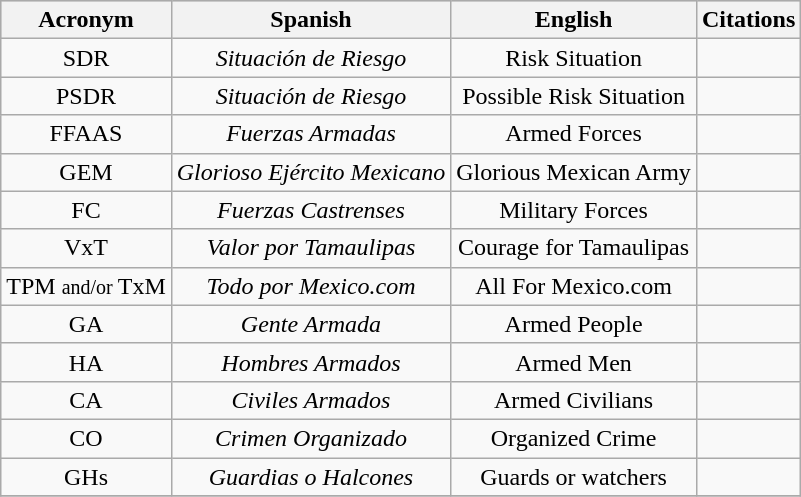<table class="wikitable sortable">
<tr bgcolor="#CCCCCC">
<th>Acronym</th>
<th>Spanish</th>
<th>English</th>
<th>Citations</th>
</tr>
<tr>
<td align="center">SDR</td>
<td align="center"><em>Situación de Riesgo</em></td>
<td align="center">Risk Situation</td>
<td align="center"></td>
</tr>
<tr>
<td align="center">PSDR</td>
<td align="center"><em> Situación de Riesgo</em></td>
<td align="center">Possible Risk Situation</td>
<td align="center"></td>
</tr>
<tr>
<td align="center">FFAAS</td>
<td align="center"><em>Fuerzas Armadas</em></td>
<td align="center">Armed Forces</td>
<td align="center"></td>
</tr>
<tr>
<td align="center">GEM</td>
<td align="center"><em>Glorioso Ejército Mexicano</em></td>
<td align="center">Glorious Mexican Army</td>
<td align="center"></td>
</tr>
<tr>
<td align="center">FC</td>
<td align="center"><em>Fuerzas Castrenses</em></td>
<td align="center">Military Forces</td>
<td align="center"></td>
</tr>
<tr>
<td align="center">VxT</td>
<td align="center"><em>Valor por Tamaulipas</em></td>
<td align="center">Courage for Tamaulipas</td>
<td align="center"></td>
</tr>
<tr>
<td align="center">TPM <small>and/or </small>TxM</td>
<td align="center"><em>Todo por Mexico.com</em></td>
<td align="center">All For Mexico.com</td>
<td align="center"></td>
</tr>
<tr>
<td align="center">GA</td>
<td align="center"><em>Gente Armada</em></td>
<td align="center">Armed People</td>
<td align="center"></td>
</tr>
<tr>
<td align="center">HA</td>
<td align="center"><em>Hombres Armados</em></td>
<td align="center">Armed Men</td>
<td align="center"></td>
</tr>
<tr>
<td align="center">CA</td>
<td align="center"><em>Civiles Armados</em></td>
<td align="center">Armed Civilians</td>
<td align="center"></td>
</tr>
<tr>
<td align="center">CO</td>
<td align="center"><em>Crimen Organizado</em></td>
<td align="center">Organized Crime</td>
<td align="center"></td>
</tr>
<tr>
<td align="center">GHs</td>
<td align="center"><em>Guardias o Halcones</em></td>
<td align="center">Guards or watchers</td>
<td align="center"></td>
</tr>
<tr>
</tr>
</table>
